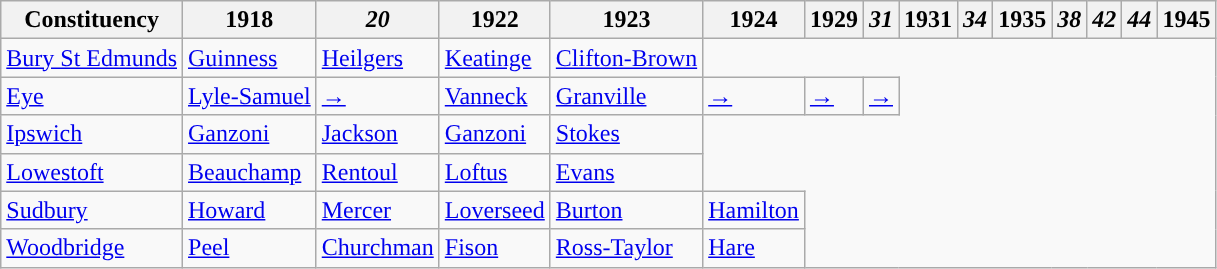<table class="wikitable">
<tr>
<th>Constituency</th>
<th>1918</th>
<th><em>20</em></th>
<th>1922</th>
<th>1923</th>
<th>1924</th>
<th>1929</th>
<th><em>31</em></th>
<th>1931</th>
<th><em>34</em></th>
<th>1935</th>
<th><em>38</em></th>
<th><em>42</em></th>
<th><em>44</em></th>
<th>1945</th>
</tr>
<tr>
<td><a href='#'>Bury St Edmunds</a></td>
<td><a href='#'>Guinness</a></td>
<td><a href='#'>Heilgers</a></td>
<td><a href='#'>Keatinge</a></td>
<td><a href='#'>Clifton-Brown</a></td>
</tr>
<tr>
<td><a href='#'>Eye</a></td>
<td><a href='#'>Lyle-Samuel</a></td>
<td><a href='#'>→</a></td>
<td><a href='#'>Vanneck</a></td>
<td><a href='#'>Granville</a></td>
<td><a href='#'>→</a></td>
<td><a href='#'>→</a></td>
<td><a href='#'>→</a></td>
</tr>
<tr>
<td><a href='#'>Ipswich</a></td>
<td><a href='#'>Ganzoni</a></td>
<td><a href='#'>Jackson</a></td>
<td><a href='#'>Ganzoni</a></td>
<td><a href='#'>Stokes</a></td>
</tr>
<tr>
<td><a href='#'>Lowestoft</a></td>
<td><a href='#'>Beauchamp</a></td>
<td><a href='#'>Rentoul</a></td>
<td><a href='#'>Loftus</a></td>
<td><a href='#'>Evans</a></td>
</tr>
<tr>
<td><a href='#'>Sudbury</a></td>
<td><a href='#'>Howard</a></td>
<td><a href='#'>Mercer</a></td>
<td bgcolor=><a href='#'>Loverseed</a></td>
<td><a href='#'>Burton</a></td>
<td><a href='#'>Hamilton</a></td>
</tr>
<tr>
<td><a href='#'>Woodbridge</a></td>
<td><a href='#'>Peel</a></td>
<td><a href='#'>Churchman</a></td>
<td><a href='#'>Fison</a></td>
<td><a href='#'>Ross-Taylor</a></td>
<td><a href='#'>Hare</a></td>
</tr>
</table>
